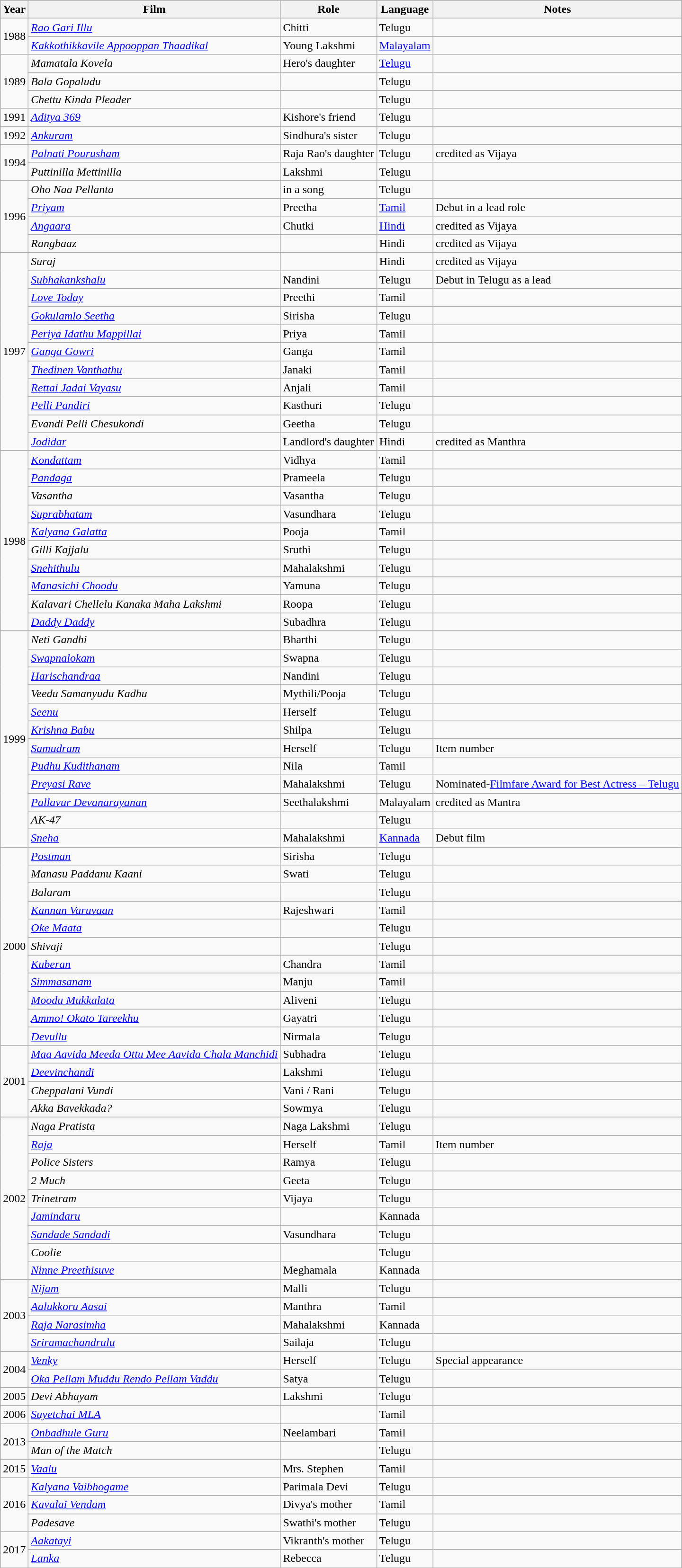<table class="wikitable sortable">
<tr>
<th>Year</th>
<th>Film</th>
<th>Role</th>
<th>Language</th>
<th>Notes</th>
</tr>
<tr>
<td rowspan="2">1988</td>
<td><em><a href='#'>Rao Gari Illu</a></em></td>
<td>Chitti</td>
<td>Telugu</td>
<td></td>
</tr>
<tr>
<td><em><a href='#'>Kakkothikkavile Appooppan Thaadikal</a></em></td>
<td>Young Lakshmi</td>
<td><a href='#'>Malayalam</a></td>
<td></td>
</tr>
<tr>
<td rowspan="3">1989</td>
<td><em>Mamatala Kovela</em></td>
<td>Hero's daughter</td>
<td><a href='#'>Telugu</a></td>
<td></td>
</tr>
<tr>
<td><em>Bala Gopaludu</em></td>
<td></td>
<td>Telugu</td>
<td></td>
</tr>
<tr>
<td><em>Chettu Kinda Pleader</em></td>
<td></td>
<td>Telugu</td>
<td></td>
</tr>
<tr>
<td>1991</td>
<td><em><a href='#'>Aditya 369</a></em></td>
<td>Kishore's friend</td>
<td>Telugu</td>
<td></td>
</tr>
<tr>
<td>1992</td>
<td><em><a href='#'>Ankuram</a></em></td>
<td>Sindhura's sister</td>
<td>Telugu</td>
<td></td>
</tr>
<tr>
<td rowspan="2">1994</td>
<td><em><a href='#'>Palnati Pourusham</a></em></td>
<td>Raja Rao's daughter</td>
<td>Telugu</td>
<td>credited as Vijaya</td>
</tr>
<tr>
<td><em>Puttinilla Mettinilla</em></td>
<td>Lakshmi</td>
<td>Telugu</td>
<td></td>
</tr>
<tr>
<td rowspan="4">1996</td>
<td><em>Oho Naa Pellanta</em></td>
<td>in a song</td>
<td>Telugu</td>
<td></td>
</tr>
<tr>
<td><em><a href='#'>Priyam</a></em></td>
<td>Preetha</td>
<td><a href='#'>Tamil</a></td>
<td>Debut in a lead role</td>
</tr>
<tr>
<td><em><a href='#'>Angaara</a></em></td>
<td>Chutki</td>
<td><a href='#'>Hindi</a></td>
<td>credited as Vijaya</td>
</tr>
<tr>
<td><em>Rangbaaz</em></td>
<td></td>
<td>Hindi</td>
<td>credited as Vijaya</td>
</tr>
<tr>
<td rowspan="11">1997</td>
<td><em>Suraj</em></td>
<td></td>
<td>Hindi</td>
<td>credited as Vijaya</td>
</tr>
<tr>
<td><em><a href='#'>Subhakankshalu</a></em></td>
<td>Nandini</td>
<td>Telugu</td>
<td>Debut in Telugu as a lead</td>
</tr>
<tr>
<td><em><a href='#'>Love Today</a></em></td>
<td>Preethi</td>
<td>Tamil</td>
<td></td>
</tr>
<tr>
<td><em><a href='#'>Gokulamlo Seetha</a></em></td>
<td>Sirisha</td>
<td>Telugu</td>
<td></td>
</tr>
<tr>
<td><em><a href='#'>Periya Idathu Mappillai</a></em></td>
<td>Priya</td>
<td>Tamil</td>
<td></td>
</tr>
<tr>
<td><em><a href='#'>Ganga Gowri</a></em></td>
<td>Ganga</td>
<td>Tamil</td>
<td></td>
</tr>
<tr>
<td><em><a href='#'>Thedinen Vanthathu</a></em></td>
<td>Janaki</td>
<td>Tamil</td>
<td></td>
</tr>
<tr>
<td><em><a href='#'>Rettai Jadai Vayasu</a></em></td>
<td>Anjali</td>
<td>Tamil</td>
<td></td>
</tr>
<tr>
<td><em><a href='#'>Pelli Pandiri</a></em></td>
<td>Kasthuri</td>
<td>Telugu</td>
<td></td>
</tr>
<tr>
<td><em>Evandi Pelli Chesukondi</em></td>
<td>Geetha</td>
<td>Telugu</td>
<td></td>
</tr>
<tr>
<td><em><a href='#'>Jodidar</a></em></td>
<td>Landlord's daughter</td>
<td>Hindi</td>
<td>credited as Manthra</td>
</tr>
<tr>
<td rowspan="10">1998</td>
<td><em><a href='#'>Kondattam</a></em></td>
<td>Vidhya</td>
<td>Tamil</td>
<td></td>
</tr>
<tr>
<td><em><a href='#'>Pandaga</a></em></td>
<td>Prameela</td>
<td>Telugu</td>
<td></td>
</tr>
<tr>
<td><em>Vasantha</em></td>
<td>Vasantha</td>
<td>Telugu</td>
<td></td>
</tr>
<tr>
<td><em><a href='#'>Suprabhatam</a></em></td>
<td>Vasundhara</td>
<td>Telugu</td>
<td></td>
</tr>
<tr>
<td><em><a href='#'>Kalyana Galatta</a></em></td>
<td>Pooja</td>
<td>Tamil</td>
<td></td>
</tr>
<tr>
<td><em>Gilli Kajjalu</em></td>
<td>Sruthi</td>
<td>Telugu</td>
<td></td>
</tr>
<tr>
<td><em><a href='#'>Snehithulu</a></em></td>
<td>Mahalakshmi</td>
<td>Telugu</td>
<td></td>
</tr>
<tr>
<td><em><a href='#'>Manasichi Choodu</a></em></td>
<td>Yamuna</td>
<td>Telugu</td>
<td></td>
</tr>
<tr>
<td><em>Kalavari Chellelu Kanaka Maha Lakshmi</em></td>
<td>Roopa</td>
<td>Telugu</td>
<td></td>
</tr>
<tr>
<td><em><a href='#'>Daddy Daddy</a></em></td>
<td>Subadhra</td>
<td>Telugu</td>
<td></td>
</tr>
<tr>
<td rowspan="12">1999</td>
<td><em>Neti Gandhi</em></td>
<td>Bharthi</td>
<td>Telugu</td>
<td></td>
</tr>
<tr>
<td><a href='#'><em>Swapnalokam</em></a></td>
<td>Swapna</td>
<td>Telugu</td>
<td></td>
</tr>
<tr>
<td><em><a href='#'>Harischandraa</a></em></td>
<td>Nandini</td>
<td>Telugu</td>
<td></td>
</tr>
<tr>
<td><em>Veedu Samanyudu Kadhu</em></td>
<td>Mythili/Pooja</td>
<td>Telugu</td>
<td></td>
</tr>
<tr>
<td><em><a href='#'>Seenu</a></em></td>
<td>Herself</td>
<td>Telugu</td>
<td></td>
</tr>
<tr>
<td><em><a href='#'>Krishna Babu</a></em></td>
<td>Shilpa</td>
<td>Telugu</td>
<td></td>
</tr>
<tr>
<td><em><a href='#'>Samudram</a></em></td>
<td>Herself</td>
<td>Telugu</td>
<td>Item number</td>
</tr>
<tr>
<td><em><a href='#'>Pudhu Kudithanam</a></em></td>
<td>Nila</td>
<td>Tamil</td>
<td></td>
</tr>
<tr>
<td><em><a href='#'>Preyasi Rave</a></em></td>
<td>Mahalakshmi</td>
<td>Telugu</td>
<td>Nominated-<a href='#'>Filmfare Award for Best Actress – Telugu</a></td>
</tr>
<tr>
<td><em><a href='#'>Pallavur Devanarayanan</a></em></td>
<td>Seethalakshmi</td>
<td>Malayalam</td>
<td>credited as Mantra</td>
</tr>
<tr>
<td><em>AK-47</em></td>
<td></td>
<td>Telugu</td>
<td></td>
</tr>
<tr>
<td><em><a href='#'>Sneha</a></em></td>
<td>Mahalakshmi</td>
<td><a href='#'>Kannada</a></td>
<td>Debut film</td>
</tr>
<tr>
<td rowspan="11">2000</td>
<td><em><a href='#'>Postman</a></em></td>
<td>Sirisha</td>
<td>Telugu</td>
<td></td>
</tr>
<tr>
<td><em>Manasu Paddanu Kaani</em></td>
<td>Swati</td>
<td>Telugu</td>
<td></td>
</tr>
<tr>
<td><em>Balaram</em></td>
<td></td>
<td>Telugu</td>
<td></td>
</tr>
<tr>
<td><em><a href='#'>Kannan Varuvaan</a></em></td>
<td>Rajeshwari</td>
<td>Tamil</td>
<td></td>
</tr>
<tr>
<td><em><a href='#'>Oke Maata</a></em></td>
<td></td>
<td>Telugu</td>
<td></td>
</tr>
<tr>
<td><em>Shivaji</em></td>
<td></td>
<td>Telugu</td>
<td></td>
</tr>
<tr>
<td><em><a href='#'>Kuberan</a></em></td>
<td>Chandra</td>
<td>Tamil</td>
<td></td>
</tr>
<tr>
<td><em><a href='#'>Simmasanam</a></em></td>
<td>Manju</td>
<td>Tamil</td>
<td></td>
</tr>
<tr>
<td><em><a href='#'>Moodu Mukkalata</a></em></td>
<td>Aliveni</td>
<td>Telugu</td>
<td></td>
</tr>
<tr>
<td><em><a href='#'>Ammo! Okato Tareekhu</a></em></td>
<td>Gayatri</td>
<td>Telugu</td>
<td></td>
</tr>
<tr>
<td><em><a href='#'>Devullu</a></em></td>
<td>Nirmala</td>
<td>Telugu</td>
<td></td>
</tr>
<tr>
<td rowspan="4">2001</td>
<td><em><a href='#'>Maa Aavida Meeda Ottu Mee Aavida Chala Manchidi</a></em></td>
<td>Subhadra</td>
<td>Telugu</td>
<td></td>
</tr>
<tr>
<td><em><a href='#'>Deevinchandi</a></em></td>
<td>Lakshmi</td>
<td>Telugu</td>
<td></td>
</tr>
<tr>
<td><em>Cheppalani Vundi</em></td>
<td>Vani / Rani</td>
<td>Telugu</td>
<td></td>
</tr>
<tr>
<td><em>Akka Bavekkada?</em></td>
<td>Sowmya</td>
<td>Telugu</td>
<td></td>
</tr>
<tr>
<td rowspan="9">2002</td>
<td><em>Naga Pratista</em></td>
<td>Naga Lakshmi</td>
<td>Telugu</td>
<td></td>
</tr>
<tr>
<td><em><a href='#'>Raja</a></em></td>
<td>Herself</td>
<td>Tamil</td>
<td>Item number</td>
</tr>
<tr>
<td><em>Police Sisters</em></td>
<td>Ramya</td>
<td>Telugu</td>
<td></td>
</tr>
<tr>
<td><em>2 Much</em></td>
<td>Geeta</td>
<td>Telugu</td>
<td></td>
</tr>
<tr>
<td><em>Trinetram</em></td>
<td>Vijaya</td>
<td>Telugu</td>
<td></td>
</tr>
<tr>
<td><em><a href='#'>Jamindaru</a></em></td>
<td></td>
<td>Kannada</td>
<td></td>
</tr>
<tr>
<td><em><a href='#'>Sandade Sandadi</a></em></td>
<td>Vasundhara</td>
<td>Telugu</td>
<td></td>
</tr>
<tr>
<td><em>Coolie</em></td>
<td></td>
<td>Telugu</td>
<td></td>
</tr>
<tr>
<td><em><a href='#'>Ninne Preethisuve</a></em></td>
<td>Meghamala</td>
<td>Kannada</td>
<td></td>
</tr>
<tr>
<td rowspan="4">2003</td>
<td><em><a href='#'>Nijam</a></em></td>
<td>Malli</td>
<td>Telugu</td>
<td></td>
</tr>
<tr>
<td><em><a href='#'>Aalukkoru Aasai</a></em></td>
<td>Manthra</td>
<td>Tamil</td>
<td></td>
</tr>
<tr>
<td><em><a href='#'>Raja Narasimha</a></em></td>
<td>Mahalakshmi</td>
<td>Kannada</td>
<td></td>
</tr>
<tr>
<td><em><a href='#'>Sriramachandrulu</a></em></td>
<td>Sailaja</td>
<td>Telugu</td>
<td></td>
</tr>
<tr>
<td rowspan="2">2004</td>
<td><em><a href='#'>Venky</a></em></td>
<td>Herself</td>
<td>Telugu</td>
<td>Special appearance</td>
</tr>
<tr>
<td><em><a href='#'>Oka Pellam Muddu Rendo Pellam Vaddu</a></em></td>
<td>Satya</td>
<td>Telugu</td>
<td></td>
</tr>
<tr>
<td>2005</td>
<td><em>Devi Abhayam</em></td>
<td>Lakshmi</td>
<td>Telugu</td>
<td></td>
</tr>
<tr>
<td>2006</td>
<td><em><a href='#'>Suyetchai MLA</a></em></td>
<td></td>
<td>Tamil</td>
<td></td>
</tr>
<tr>
<td rowspan="2">2013</td>
<td><em><a href='#'>Onbadhule Guru</a></em></td>
<td>Neelambari</td>
<td>Tamil</td>
<td></td>
</tr>
<tr>
<td><em>Man of the Match </em></td>
<td></td>
<td>Telugu</td>
<td></td>
</tr>
<tr>
<td>2015</td>
<td><em><a href='#'>Vaalu</a></em></td>
<td>Mrs. Stephen</td>
<td>Tamil</td>
<td></td>
</tr>
<tr>
<td rowspan="3">2016</td>
<td><em><a href='#'>Kalyana Vaibhogame</a></em></td>
<td>Parimala Devi</td>
<td>Telugu</td>
<td></td>
</tr>
<tr>
<td><em><a href='#'>Kavalai Vendam</a></em></td>
<td>Divya's mother</td>
<td>Tamil</td>
<td></td>
</tr>
<tr>
<td><em>Padesave</em></td>
<td>Swathi's mother</td>
<td>Telugu</td>
<td></td>
</tr>
<tr>
<td rowspan="2">2017</td>
<td><em><a href='#'>Aakatayi</a></em></td>
<td>Vikranth's mother</td>
<td>Telugu</td>
<td></td>
</tr>
<tr>
<td><em><a href='#'>Lanka</a></em></td>
<td>Rebecca</td>
<td>Telugu</td>
<td></td>
</tr>
</table>
